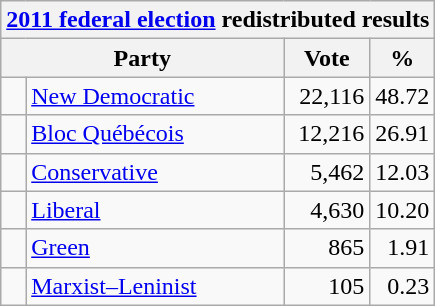<table class="wikitable">
<tr>
<th colspan="4"><a href='#'>2011 federal election</a> redistributed results</th>
</tr>
<tr>
<th bgcolor="#DDDDFF" width="130px" colspan="2">Party</th>
<th bgcolor="#DDDDFF" width="50px">Vote</th>
<th bgcolor="#DDDDFF" width="30px">%</th>
</tr>
<tr>
<td> </td>
<td><a href='#'>New Democratic</a></td>
<td align=right>22,116</td>
<td align=right>48.72</td>
</tr>
<tr>
<td> </td>
<td><a href='#'>Bloc Québécois</a></td>
<td align=right>12,216</td>
<td align=right>26.91</td>
</tr>
<tr>
<td> </td>
<td><a href='#'>Conservative</a></td>
<td align=right>5,462</td>
<td align=right>12.03</td>
</tr>
<tr>
<td> </td>
<td><a href='#'>Liberal</a></td>
<td align=right>4,630</td>
<td align=right>10.20</td>
</tr>
<tr>
<td> </td>
<td><a href='#'>Green</a></td>
<td align=right>865</td>
<td align=right>1.91</td>
</tr>
<tr>
<td> </td>
<td><a href='#'>Marxist–Leninist</a></td>
<td align=right>105</td>
<td align=right>0.23</td>
</tr>
</table>
